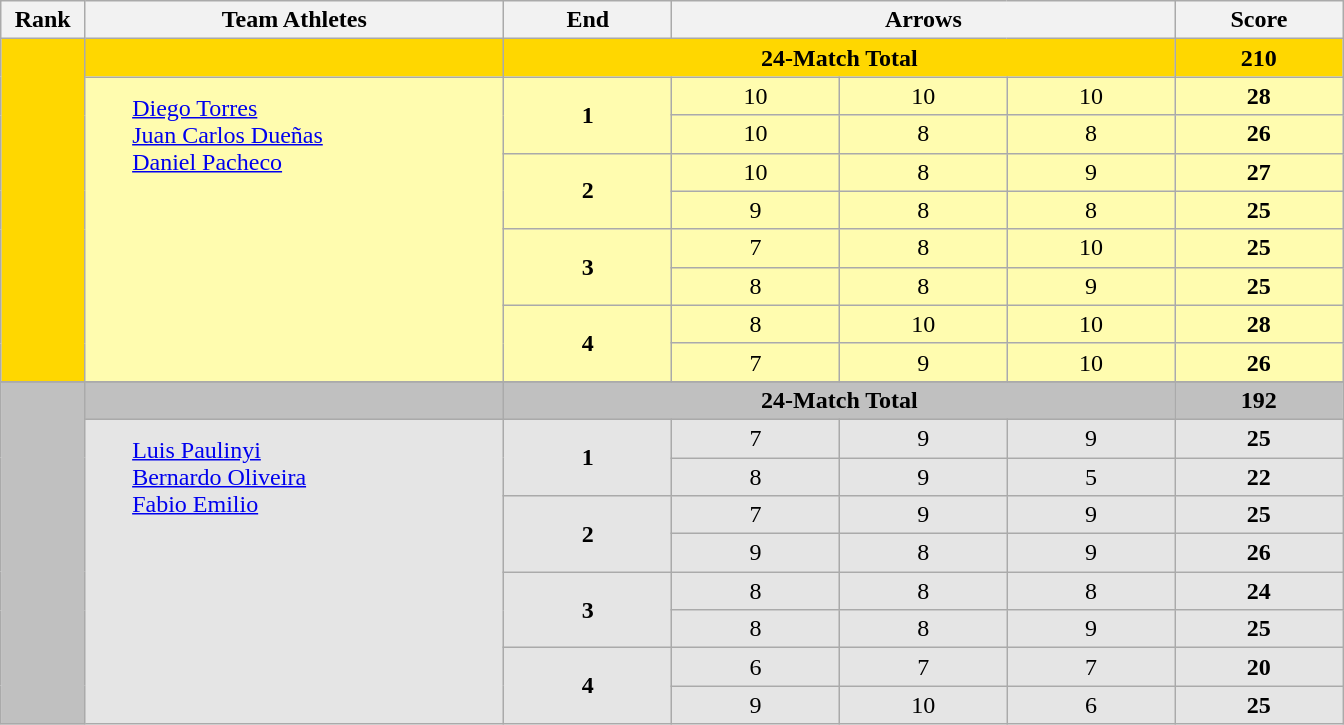<table class=wikitable>
<tr>
<th width=5%>Rank</th>
<th width=25%>Team Athletes</th>
<th width=10%>End</th>
<th colspan=3 width=30%>Arrows</th>
<th width=10%>Score</th>
</tr>
<tr bgcolor=gold>
<td rowspan=9 align=center></td>
<td></td>
<td colspan=4 align=center><strong>24-Match Total</strong></td>
<td align=center><strong>210</strong></td>
</tr>
<tr bgcolor=fffcaf>
<td rowspan=8>       <a href='#'>Diego Torres</a><br>       <a href='#'>Juan Carlos Dueñas</a><br>       <a href='#'>Daniel Pacheco</a><br><br><br><br><br><br><br><br></td>
<td rowspan=2 align=center><strong>1</strong></td>
<td align=center>10</td>
<td align=center>10</td>
<td align=center>10</td>
<td align=center><strong>28</strong></td>
</tr>
<tr bgcolor=fffcaf>
<td align=center>10</td>
<td align=center>8</td>
<td align=center>8</td>
<td align=center><strong>26</strong></td>
</tr>
<tr bgcolor=fffcaf>
<td rowspan=2 align=center><strong>2</strong></td>
<td align=center>10</td>
<td align=center>8</td>
<td align=center>9</td>
<td align=center><strong>27</strong></td>
</tr>
<tr bgcolor=fffcaf>
<td align=center>9</td>
<td align=center>8</td>
<td align=center>8</td>
<td align=center><strong>25</strong></td>
</tr>
<tr bgcolor=fffcaf>
<td rowspan=2 align=center><strong>3</strong></td>
<td align=center>7</td>
<td align=center>8</td>
<td align=center>10</td>
<td align=center><strong>25</strong></td>
</tr>
<tr bgcolor=fffcaf>
<td align=center>8</td>
<td align=center>8</td>
<td align=center>9</td>
<td align=center><strong>25</strong></td>
</tr>
<tr bgcolor=fffcaf>
<td rowspan=2 align=center><strong>4</strong></td>
<td align=center>8</td>
<td align=center>10</td>
<td align=center>10</td>
<td align=center><strong>28</strong></td>
</tr>
<tr bgcolor=fffcaf>
<td align=center>7</td>
<td align=center>9</td>
<td align=center>10</td>
<td align=center><strong>26</strong></td>
</tr>
<tr>
</tr>
<tr bgcolor=silver>
<td rowspan=9 align=center></td>
<td></td>
<td colspan=4 align=center><strong>24-Match Total</strong></td>
<td align=center><strong>192</strong></td>
</tr>
<tr bgcolor=e5e5e5>
<td rowspan=8>       <a href='#'>Luis Paulinyi</a><br>        <a href='#'>Bernardo Oliveira</a><br>       <a href='#'>Fabio Emilio</a><br><br><br><br><br><br><br><br></td>
<td rowspan=2 align=center><strong>1</strong></td>
<td align=center>7</td>
<td align=center>9</td>
<td align=center>9</td>
<td align=center><strong>25</strong></td>
</tr>
<tr bgcolor=e5e5e5>
<td align=center>8</td>
<td align=center>9</td>
<td align=center>5</td>
<td align=center><strong>22</strong></td>
</tr>
<tr bgcolor=e5e5e5>
<td rowspan=2 align=center><strong>2</strong></td>
<td align=center>7</td>
<td align=center>9</td>
<td align=center>9</td>
<td align=center><strong>25</strong></td>
</tr>
<tr bgcolor=e5e5e5>
<td align=center>9</td>
<td align=center>8</td>
<td align=center>9</td>
<td align=center><strong>26</strong></td>
</tr>
<tr bgcolor=e5e5e5>
<td rowspan=2 align=center><strong>3</strong></td>
<td align=center>8</td>
<td align=center>8</td>
<td align=center>8</td>
<td align=center><strong>24</strong></td>
</tr>
<tr bgcolor=e5e5e5>
<td align=center>8</td>
<td align=center>8</td>
<td align=center>9</td>
<td align=center><strong>25</strong></td>
</tr>
<tr bgcolor=e5e5e5>
<td rowspan=2 align=center><strong>4</strong></td>
<td align=center>6</td>
<td align=center>7</td>
<td align=center>7</td>
<td align=center><strong>20</strong></td>
</tr>
<tr bgcolor=e5e5e5>
<td align=center>9</td>
<td align=center>10</td>
<td align=center>6</td>
<td align=center><strong>25</strong></td>
</tr>
</table>
